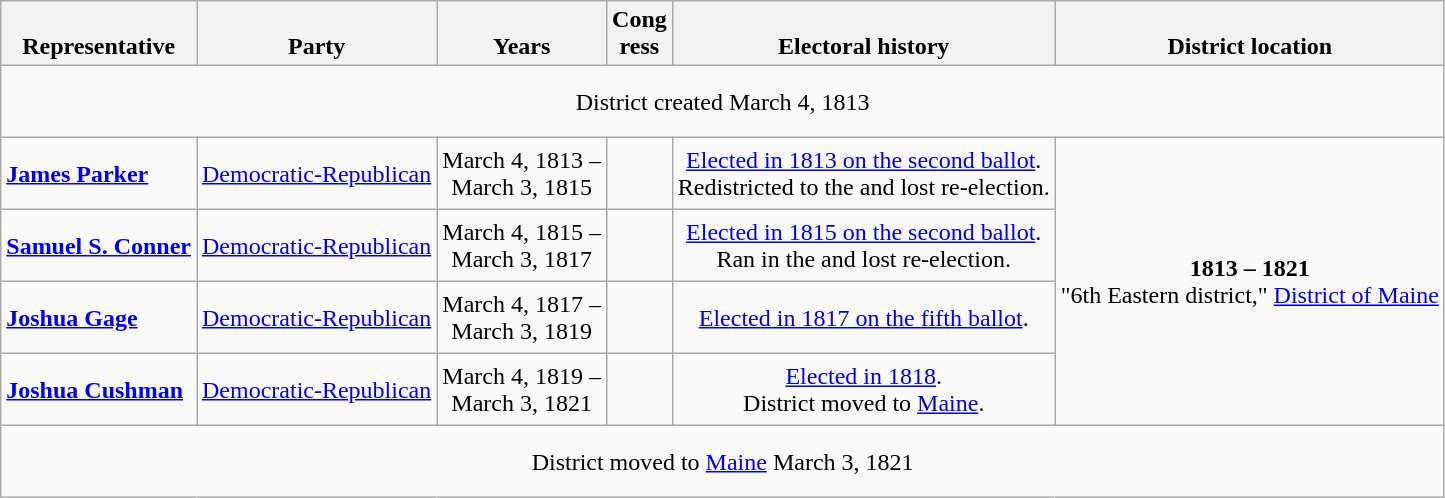<table class=wikitable style="text-align:center">
<tr valign=bottom>
<th>Representative</th>
<th>Party</th>
<th>Years</th>
<th>Cong<br>ress</th>
<th>Electoral history</th>
<th>District location</th>
</tr>
<tr style="height:3em">
<td colspan=6>District created March 4, 1813</td>
</tr>
<tr style="height:3em">
<td align=left><strong><a href='#'>James Parker</a></strong><br></td>
<td><a href='#'>Democratic-Republican</a></td>
<td nowrap>March 4, 1813 –<br>March 3, 1815</td>
<td></td>
<td><a href='#'>Elected in 1813 on the second ballot</a>.<br>Redistricted to the  and lost re-election.</td>
<td rowspan=4><strong>1813 – 1821</strong><br>"6th Eastern district," <a href='#'>District of Maine</a></td>
</tr>
<tr style="height:3em">
<td align=left><strong><a href='#'>Samuel S. Conner</a></strong><br></td>
<td><a href='#'>Democratic-Republican</a></td>
<td nowrap>March 4, 1815 –<br>March 3, 1817</td>
<td></td>
<td><a href='#'>Elected in 1815 on the second ballot</a>.<br>Ran in the  and lost re-election.</td>
</tr>
<tr style="height:3em">
<td align=left><strong><a href='#'>Joshua Gage</a></strong><br></td>
<td><a href='#'>Democratic-Republican</a></td>
<td nowrap>March 4, 1817 –<br>March 3, 1819</td>
<td></td>
<td><a href='#'>Elected in 1817 on the fifth ballot</a>.<br></td>
</tr>
<tr style="height:3em">
<td align=left><strong><a href='#'>Joshua Cushman</a></strong><br></td>
<td><a href='#'>Democratic-Republican</a></td>
<td nowrap>March 4, 1819 –<br>March 3, 1821</td>
<td></td>
<td><a href='#'>Elected in 1818</a>.<br>District moved to <a href='#'>Maine</a>.</td>
</tr>
<tr style="height:3em">
<td colspan=6>District moved to <a href='#'>Maine</a> March 3, 1821</td>
</tr>
</table>
